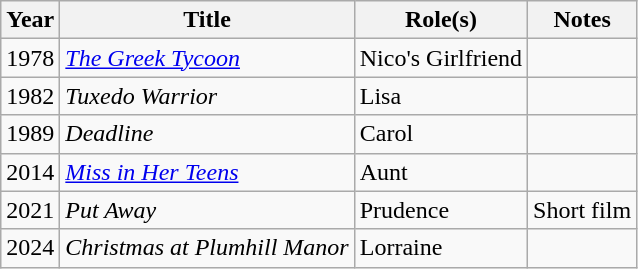<table class="wikitable">
<tr>
<th>Year</th>
<th>Title</th>
<th>Role(s)</th>
<th>Notes</th>
</tr>
<tr>
<td>1978</td>
<td><em><a href='#'>The Greek Tycoon</a></em></td>
<td>Nico's Girlfriend</td>
<td></td>
</tr>
<tr>
<td>1982</td>
<td><em>Tuxedo Warrior</em></td>
<td>Lisa</td>
<td></td>
</tr>
<tr>
<td>1989</td>
<td><em>Deadline</em></td>
<td>Carol</td>
<td></td>
</tr>
<tr>
<td>2014</td>
<td><em><a href='#'>Miss in Her Teens</a></em></td>
<td>Aunt</td>
<td></td>
</tr>
<tr>
<td>2021</td>
<td><em>Put Away</em></td>
<td>Prudence</td>
<td>Short film</td>
</tr>
<tr>
<td>2024</td>
<td><em>Christmas at Plumhill Manor</em></td>
<td>Lorraine</td>
<td></td>
</tr>
</table>
